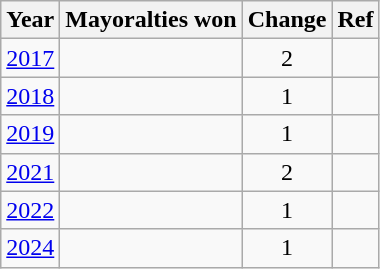<table class="wikitable" style="text-align:center">
<tr>
<th>Year</th>
<th>Mayoralties won</th>
<th>Change</th>
<th>Ref</th>
</tr>
<tr>
<td><a href='#'>2017</a></td>
<td></td>
<td> 2</td>
<td></td>
</tr>
<tr>
<td><a href='#'>2018</a></td>
<td></td>
<td> 1</td>
<td></td>
</tr>
<tr>
<td><a href='#'>2019</a></td>
<td></td>
<td> 1</td>
<td></td>
</tr>
<tr>
<td><a href='#'>2021</a></td>
<td></td>
<td> 2</td>
<td></td>
</tr>
<tr>
<td><a href='#'>2022</a></td>
<td></td>
<td> 1</td>
<td></td>
</tr>
<tr>
<td><a href='#'>2024</a></td>
<td></td>
<td> 1</td>
<td></td>
</tr>
</table>
